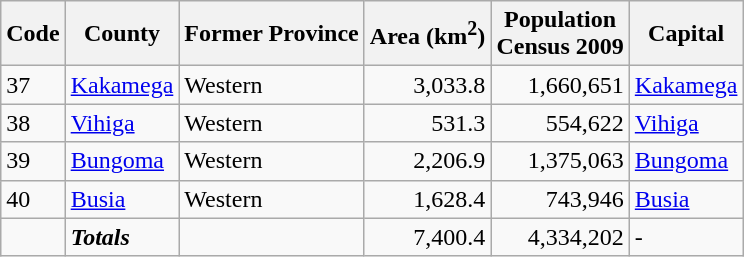<table class="sortable wikitable">
<tr>
<th>Code</th>
<th>County</th>
<th>Former Province</th>
<th>Area (km<sup>2</sup>)</th>
<th>Population<br>Census 2009</th>
<th>Capital</th>
</tr>
<tr>
<td>37</td>
<td><a href='#'>Kakamega</a></td>
<td>Western</td>
<td align="right">3,033.8</td>
<td align="right">1,660,651</td>
<td><a href='#'>Kakamega</a></td>
</tr>
<tr>
<td>38</td>
<td><a href='#'>Vihiga</a></td>
<td>Western</td>
<td align="right">531.3</td>
<td align="right">554,622</td>
<td><a href='#'>Vihiga</a></td>
</tr>
<tr>
<td>39</td>
<td><a href='#'>Bungoma</a></td>
<td>Western</td>
<td align="right">2,206.9</td>
<td align="right">1,375,063</td>
<td><a href='#'>Bungoma</a></td>
</tr>
<tr>
<td>40</td>
<td><a href='#'>Busia</a></td>
<td>Western</td>
<td align="right">1,628.4</td>
<td align="right">743,946</td>
<td><a href='#'>Busia</a></td>
</tr>
<tr>
<td></td>
<td><strong><em>Totals</em></strong></td>
<td></td>
<td align="right">7,400.4</td>
<td align="right">4,334,202</td>
<td>-</td>
</tr>
</table>
